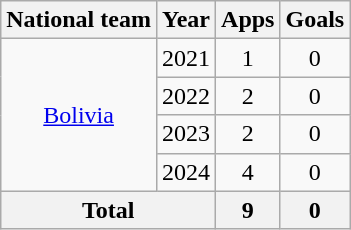<table class=wikitable style=text-align:center>
<tr>
<th>National team</th>
<th>Year</th>
<th>Apps</th>
<th>Goals</th>
</tr>
<tr>
<td rowspan="4"><a href='#'>Bolivia</a></td>
<td>2021</td>
<td>1</td>
<td>0</td>
</tr>
<tr>
<td>2022</td>
<td>2</td>
<td>0</td>
</tr>
<tr>
<td>2023</td>
<td>2</td>
<td>0</td>
</tr>
<tr>
<td>2024</td>
<td>4</td>
<td>0</td>
</tr>
<tr>
<th colspan="2">Total</th>
<th>9</th>
<th>0</th>
</tr>
</table>
